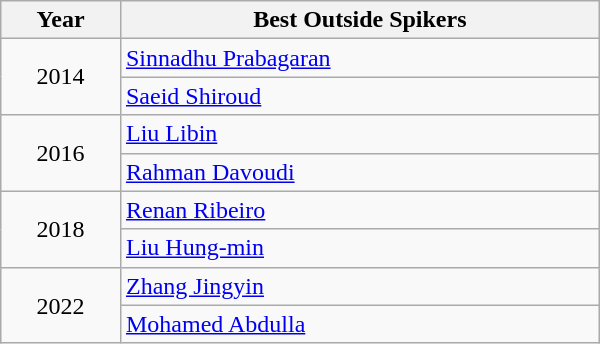<table class="wikitable" style="width: 400px;">
<tr>
<th style="width: 20%;">Year</th>
<th style="width: 80%;">Best Outside Spikers</th>
</tr>
<tr>
<td align=center rowspan=2>2014</td>
<td> <a href='#'>Sinnadhu Prabagaran</a></td>
</tr>
<tr>
<td> <a href='#'>Saeid Shiroud</a></td>
</tr>
<tr>
<td align=center rowspan=2>2016</td>
<td> <a href='#'>Liu Libin</a></td>
</tr>
<tr>
<td> <a href='#'>Rahman Davoudi</a></td>
</tr>
<tr>
<td align=center rowspan=2>2018</td>
<td> <a href='#'>Renan Ribeiro</a></td>
</tr>
<tr>
<td> <a href='#'>Liu Hung-min</a></td>
</tr>
<tr>
<td align=center rowspan=2>2022</td>
<td> <a href='#'>Zhang Jingyin</a></td>
</tr>
<tr>
<td> <a href='#'>Mohamed Abdulla</a></td>
</tr>
</table>
